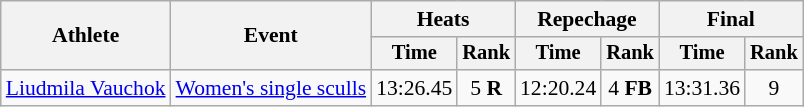<table class="wikitable" style="font-size:90%">
<tr>
<th rowspan=2>Athlete</th>
<th rowspan=2>Event</th>
<th colspan=2>Heats</th>
<th colspan=2>Repechage</th>
<th colspan=2>Final</th>
</tr>
<tr style="font-size:95%">
<th>Time</th>
<th>Rank</th>
<th>Time</th>
<th>Rank</th>
<th>Time</th>
<th>Rank</th>
</tr>
<tr align=center>
<td align=left><a href='#'>Liudmila Vauchok</a></td>
<td align=left><a href='#'>Women's single sculls</a></td>
<td>13:26.45</td>
<td>5 <strong>R</strong></td>
<td>12:20.24</td>
<td>4 <strong>FB</strong></td>
<td>13:31.36</td>
<td>9</td>
</tr>
</table>
